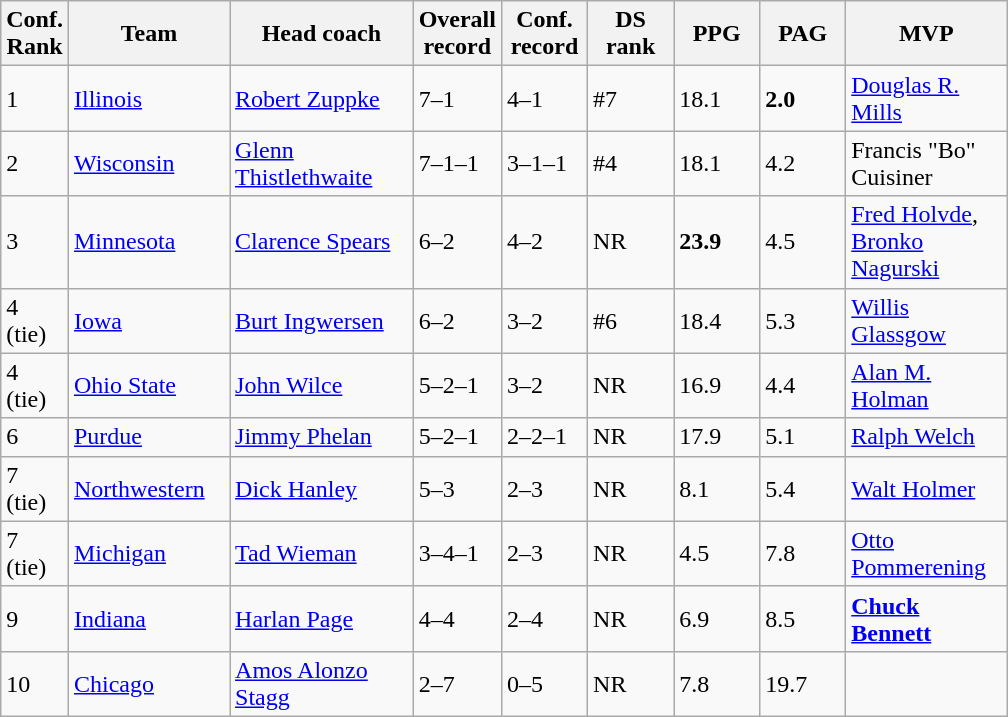<table class="sortable wikitable">
<tr>
<th width="25">Conf. Rank</th>
<th width="100">Team</th>
<th width="115">Head coach</th>
<th width="50">Overall record</th>
<th width="50">Conf. record</th>
<th width="50">DS<br>rank</th>
<th width="50">PPG</th>
<th width="50">PAG</th>
<th width="100">MVP</th>
</tr>
<tr align="left" bgcolor="">
<td>1</td>
<td><a href='#'>Illinois</a></td>
<td><a href='#'>Robert Zuppke</a></td>
<td>7–1</td>
<td>4–1</td>
<td>#7</td>
<td>18.1</td>
<td><strong>2.0</strong></td>
<td><a href='#'>Douglas R. Mills</a></td>
</tr>
<tr align="left" bgcolor="">
<td>2</td>
<td><a href='#'>Wisconsin</a></td>
<td><a href='#'>Glenn Thistlethwaite</a></td>
<td>7–1–1</td>
<td>3–1–1</td>
<td>#4</td>
<td>18.1</td>
<td>4.2</td>
<td>Francis "Bo" Cuisiner</td>
</tr>
<tr align="left" bgcolor="">
<td>3</td>
<td><a href='#'>Minnesota</a></td>
<td><a href='#'>Clarence Spears</a></td>
<td>6–2</td>
<td>4–2</td>
<td>NR</td>
<td><strong>23.9</strong></td>
<td>4.5</td>
<td><a href='#'>Fred Holvde</a>, <a href='#'>Bronko Nagurski</a></td>
</tr>
<tr align="left" bgcolor="">
<td>4 (tie)</td>
<td><a href='#'>Iowa</a></td>
<td><a href='#'>Burt Ingwersen</a></td>
<td>6–2</td>
<td>3–2</td>
<td>#6</td>
<td>18.4</td>
<td>5.3</td>
<td><a href='#'>Willis Glassgow</a></td>
</tr>
<tr align="left" bgcolor="">
<td>4 (tie)</td>
<td><a href='#'>Ohio State</a></td>
<td><a href='#'>John Wilce</a></td>
<td>5–2–1</td>
<td>3–2</td>
<td>NR</td>
<td>16.9</td>
<td>4.4</td>
<td><a href='#'>Alan M. Holman</a></td>
</tr>
<tr align="left" bgcolor="">
<td>6</td>
<td><a href='#'>Purdue</a></td>
<td><a href='#'>Jimmy Phelan</a></td>
<td>5–2–1</td>
<td>2–2–1</td>
<td>NR</td>
<td>17.9</td>
<td>5.1</td>
<td><a href='#'>Ralph Welch</a></td>
</tr>
<tr align="left" bgcolor="">
<td>7 (tie)</td>
<td><a href='#'>Northwestern</a></td>
<td><a href='#'>Dick Hanley</a></td>
<td>5–3</td>
<td>2–3</td>
<td>NR</td>
<td>8.1</td>
<td>5.4</td>
<td><a href='#'>Walt Holmer</a></td>
</tr>
<tr align="left" bgcolor="">
<td>7 (tie)</td>
<td><a href='#'>Michigan</a></td>
<td><a href='#'>Tad Wieman</a></td>
<td>3–4–1</td>
<td>2–3</td>
<td>NR</td>
<td>4.5</td>
<td>7.8</td>
<td><a href='#'>Otto Pommerening</a></td>
</tr>
<tr align="left" bgcolor="">
<td>9</td>
<td><a href='#'>Indiana</a></td>
<td><a href='#'>Harlan Page</a></td>
<td>4–4</td>
<td>2–4</td>
<td>NR</td>
<td>6.9</td>
<td>8.5</td>
<td><strong><a href='#'>Chuck Bennett</a></strong></td>
</tr>
<tr align="left" bgcolor="">
<td>10</td>
<td><a href='#'>Chicago</a></td>
<td><a href='#'>Amos Alonzo Stagg</a></td>
<td>2–7</td>
<td>0–5</td>
<td>NR</td>
<td>7.8</td>
<td>19.7</td>
<td></td>
</tr>
</table>
